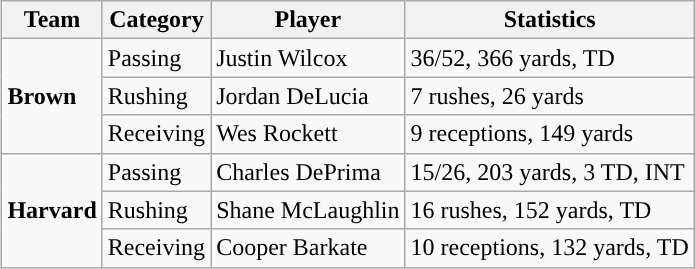<table class="wikitable" style="float: right;">
<tr>
<th>Team</th>
<th>Category</th>
<th>Player</th>
<th>Statistics</th>
</tr>
<tr>
<td rowspan=3><strong>Brown</strong></td>
<td>Passing</td>
<td>Justin Wilcox</td>
<td>36/52, 366 yards, TD</td>
</tr>
<tr>
<td>Rushing</td>
<td>Jordan DeLucia</td>
<td>7 rushes, 26 yards</td>
</tr>
<tr>
<td>Receiving</td>
<td>Wes Rockett</td>
<td>9 receptions, 149 yards</td>
</tr>
<tr>
<td rowspan=3><strong>Harvard</strong></td>
<td>Passing</td>
<td>Charles DePrima</td>
<td>15/26, 203 yards, 3 TD, INT</td>
</tr>
<tr>
<td>Rushing</td>
<td>Shane McLaughlin</td>
<td>16 rushes, 152 yards, TD</td>
</tr>
<tr>
<td>Receiving</td>
<td>Cooper Barkate</td>
<td>10 receptions, 132 yards, TD</td>
</tr>
</table>
